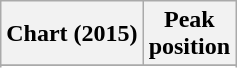<table class="wikitable sortable plainrowheaders" style="text-align:center;">
<tr>
<th>Chart (2015)</th>
<th>Peak<br>position</th>
</tr>
<tr>
</tr>
<tr>
</tr>
<tr>
</tr>
<tr>
</tr>
<tr>
</tr>
<tr>
</tr>
<tr>
</tr>
<tr>
</tr>
</table>
